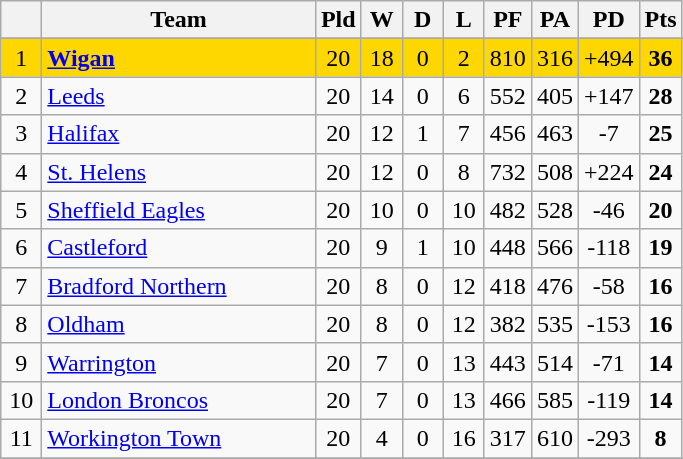<table class="wikitable" style="text-align:center;">
<tr>
<th width=20 abbr="Position"></th>
<th width=175>Team</th>
<th width=20 abbr="Played">Pld</th>
<th width=20 abbr="Won">W</th>
<th width=20 abbr="Drawn">D</th>
<th width=20 abbr="Lost">L</th>
<th width=20 abbr="Points for">PF</th>
<th width=20 abbr="Points against">PA</th>
<th width=20 abbr="Points difference">PD</th>
<th width=20 abbr="Points">Pts</th>
</tr>
<tr>
</tr>
<tr |- align=center style="background:#FFD700;">
<td>1</td>
<td style="text-align:left;"> <strong><a href='#'>Wigan</a></strong></td>
<td>20</td>
<td>18</td>
<td>0</td>
<td>2</td>
<td>810</td>
<td>316</td>
<td>+494</td>
<td><strong>36</strong></td>
</tr>
<tr>
<td>2</td>
<td style="text-align:left;"> <a href='#'>Leeds</a></td>
<td>20</td>
<td>14</td>
<td>0</td>
<td>6</td>
<td>552</td>
<td>405</td>
<td>+147</td>
<td><strong>28</strong></td>
</tr>
<tr>
<td>3</td>
<td style="text-align:left;"> <a href='#'>Halifax</a></td>
<td>20</td>
<td>12</td>
<td>1</td>
<td>7</td>
<td>456</td>
<td>463</td>
<td>-7</td>
<td><strong>25</strong></td>
</tr>
<tr>
<td>4</td>
<td style="text-align:left;"> <a href='#'>St. Helens</a></td>
<td>20</td>
<td>12</td>
<td>0</td>
<td>8</td>
<td>732</td>
<td>508</td>
<td>+224</td>
<td><strong>24</strong></td>
</tr>
<tr>
<td>5</td>
<td style="text-align:left;"> <a href='#'>Sheffield Eagles</a></td>
<td>20</td>
<td>10</td>
<td>0</td>
<td>10</td>
<td>482</td>
<td>528</td>
<td>-46</td>
<td><strong>20</strong></td>
</tr>
<tr>
<td>6</td>
<td style="text-align:left;"> <a href='#'>Castleford</a></td>
<td>20</td>
<td>9</td>
<td>1</td>
<td>10</td>
<td>448</td>
<td>566</td>
<td>-118</td>
<td><strong>19</strong></td>
</tr>
<tr>
<td>7</td>
<td style="text-align:left;"> <a href='#'>Bradford Northern</a></td>
<td>20</td>
<td>8</td>
<td>0</td>
<td>12</td>
<td>418</td>
<td>476</td>
<td>-58</td>
<td><strong>16</strong></td>
</tr>
<tr>
<td>8</td>
<td style="text-align:left;"> <a href='#'>Oldham</a></td>
<td>20</td>
<td>8</td>
<td>0</td>
<td>12</td>
<td>382</td>
<td>535</td>
<td>-153</td>
<td><strong>16</strong></td>
</tr>
<tr>
<td>9</td>
<td style="text-align:left;"> <a href='#'>Warrington</a></td>
<td>20</td>
<td>7</td>
<td>0</td>
<td>13</td>
<td>443</td>
<td>514</td>
<td>-71</td>
<td><strong>14</strong></td>
</tr>
<tr>
<td>10</td>
<td style="text-align:left;"><a href='#'>London Broncos</a></td>
<td>20</td>
<td>7</td>
<td>0</td>
<td>13</td>
<td>466</td>
<td>585</td>
<td>-119</td>
<td><strong>14</strong></td>
</tr>
<tr>
<td>11</td>
<td style="text-align:left;"> <a href='#'>Workington Town</a></td>
<td>20</td>
<td>4</td>
<td>0</td>
<td>16</td>
<td>317</td>
<td>610</td>
<td>-293</td>
<td><strong>8</strong></td>
</tr>
<tr>
</tr>
</table>
